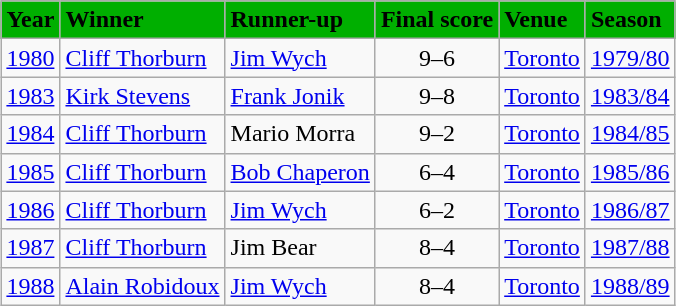<table class="wikitable" style="margin: auto">
<tr>
<th style="text-align: center; background-color: #00af00">Year</th>
<th style="text-align: left; background-color: #00af00">Winner</th>
<th style="text-align: left; background-color: #00af00">Runner-up</th>
<th style="text-align: left; background-color: #00af00">Final score</th>
<th style="text-align: left; background-color: #00af00">Venue</th>
<th style="text-align: left; background-color: #00af00">Season</th>
</tr>
<tr>
<td><a href='#'>1980</a></td>
<td> <a href='#'>Cliff Thorburn</a></td>
<td> <a href='#'>Jim Wych</a></td>
<td style="text-align: center">9–6</td>
<td><a href='#'>Toronto</a></td>
<td><a href='#'>1979/80</a></td>
</tr>
<tr>
<td><a href='#'>1983</a></td>
<td> <a href='#'>Kirk Stevens</a></td>
<td> <a href='#'>Frank Jonik</a></td>
<td style="text-align: center">9–8</td>
<td><a href='#'>Toronto</a></td>
<td><a href='#'>1983/84</a></td>
</tr>
<tr>
<td><a href='#'>1984</a></td>
<td> <a href='#'>Cliff Thorburn</a></td>
<td> Mario Morra</td>
<td style="text-align: center">9–2</td>
<td><a href='#'>Toronto</a></td>
<td><a href='#'>1984/85</a></td>
</tr>
<tr>
<td><a href='#'>1985</a></td>
<td> <a href='#'>Cliff Thorburn</a></td>
<td> <a href='#'>Bob Chaperon</a></td>
<td style="text-align: center">6–4</td>
<td><a href='#'>Toronto</a></td>
<td><a href='#'>1985/86</a></td>
</tr>
<tr>
<td><a href='#'>1986</a></td>
<td> <a href='#'>Cliff Thorburn</a></td>
<td> <a href='#'>Jim Wych</a></td>
<td style="text-align: center">6–2</td>
<td><a href='#'>Toronto</a></td>
<td><a href='#'>1986/87</a></td>
</tr>
<tr>
<td><a href='#'>1987</a></td>
<td> <a href='#'>Cliff Thorburn</a></td>
<td> Jim Bear</td>
<td style="text-align: center">8–4</td>
<td><a href='#'>Toronto</a></td>
<td><a href='#'>1987/88</a></td>
</tr>
<tr>
<td><a href='#'>1988</a></td>
<td> <a href='#'>Alain Robidoux</a></td>
<td> <a href='#'>Jim Wych</a></td>
<td style="text-align: center">8–4</td>
<td><a href='#'>Toronto</a></td>
<td><a href='#'>1988/89</a></td>
</tr>
</table>
